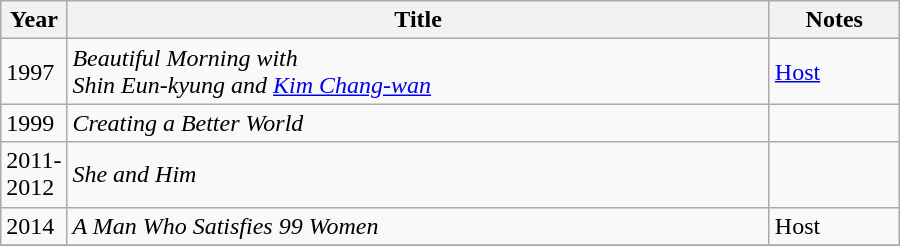<table class="wikitable" style="width:600px">
<tr>
<th width=10>Year</th>
<th>Title</th>
<th>Notes</th>
</tr>
<tr>
<td>1997</td>
<td><em>Beautiful Morning with <br> Shin Eun-kyung and <a href='#'>Kim Chang-wan</a></em></td>
<td><a href='#'>Host</a></td>
</tr>
<tr>
<td>1999</td>
<td><em>Creating a Better World</em></td>
<td></td>
</tr>
<tr>
<td>2011-2012</td>
<td><em>She and Him</em> </td>
<td></td>
</tr>
<tr>
<td>2014</td>
<td><em>A Man Who Satisfies 99 Women</em></td>
<td>Host</td>
</tr>
<tr>
</tr>
</table>
